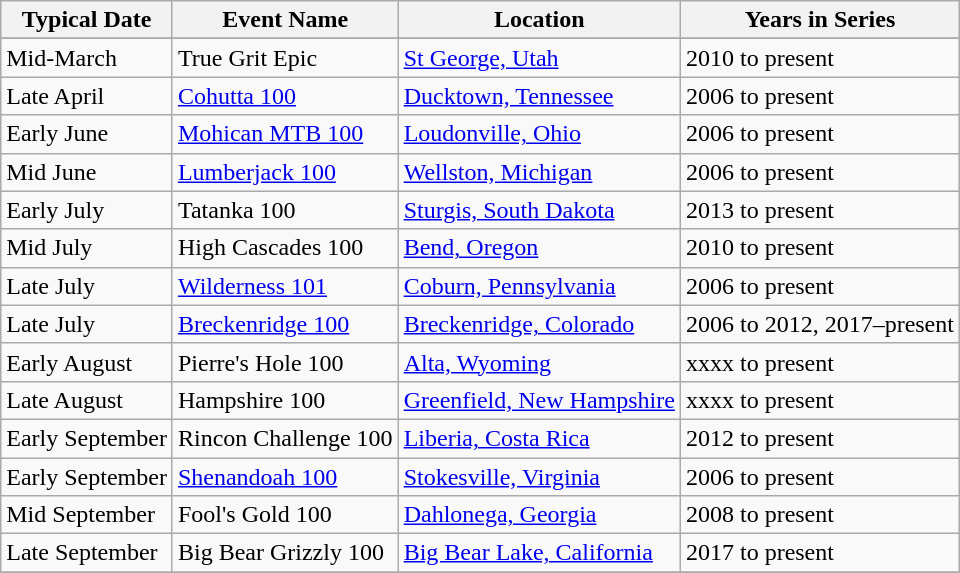<table class="wikitable">
<tr>
<th>Typical Date</th>
<th>Event Name</th>
<th>Location</th>
<th>Years in Series</th>
</tr>
<tr>
</tr>
<tr>
<td>Mid-March</td>
<td>True Grit Epic</td>
<td><a href='#'>St George, Utah</a></td>
<td>2010 to present</td>
</tr>
<tr>
<td>Late April</td>
<td><a href='#'>Cohutta 100</a></td>
<td><a href='#'>Ducktown, Tennessee</a></td>
<td>2006 to present</td>
</tr>
<tr>
<td>Early June</td>
<td><a href='#'>Mohican MTB 100</a></td>
<td><a href='#'>Loudonville, Ohio</a></td>
<td>2006 to present</td>
</tr>
<tr>
<td>Mid June</td>
<td><a href='#'>Lumberjack 100</a></td>
<td><a href='#'>Wellston, Michigan</a></td>
<td>2006 to present</td>
</tr>
<tr>
<td>Early July</td>
<td>Tatanka 100</td>
<td><a href='#'>Sturgis, South Dakota</a></td>
<td>2013 to present</td>
</tr>
<tr>
<td>Mid July</td>
<td>High Cascades 100</td>
<td><a href='#'>Bend, Oregon</a></td>
<td>2010 to present</td>
</tr>
<tr>
<td>Late July</td>
<td><a href='#'>Wilderness 101</a></td>
<td><a href='#'>Coburn, Pennsylvania</a></td>
<td>2006 to present</td>
</tr>
<tr>
<td>Late July</td>
<td><a href='#'>Breckenridge 100</a></td>
<td><a href='#'>Breckenridge, Colorado</a></td>
<td>2006 to 2012, 2017–present</td>
</tr>
<tr>
<td>Early August</td>
<td>Pierre's Hole 100</td>
<td><a href='#'>Alta, Wyoming</a></td>
<td>xxxx to present</td>
</tr>
<tr>
<td>Late August</td>
<td>Hampshire 100</td>
<td><a href='#'>Greenfield, New Hampshire</a></td>
<td>xxxx to present</td>
</tr>
<tr>
<td>Early September</td>
<td>Rincon Challenge 100</td>
<td><a href='#'>Liberia, Costa Rica</a></td>
<td>2012 to present</td>
</tr>
<tr>
<td>Early September</td>
<td><a href='#'>Shenandoah 100</a></td>
<td><a href='#'>Stokesville, Virginia</a></td>
<td>2006 to present</td>
</tr>
<tr>
<td>Mid September</td>
<td>Fool's Gold 100</td>
<td><a href='#'>Dahlonega, Georgia</a></td>
<td>2008 to present</td>
</tr>
<tr>
<td>Late September</td>
<td>Big Bear Grizzly 100</td>
<td><a href='#'>Big Bear Lake, California</a></td>
<td>2017 to present</td>
</tr>
<tr>
</tr>
</table>
